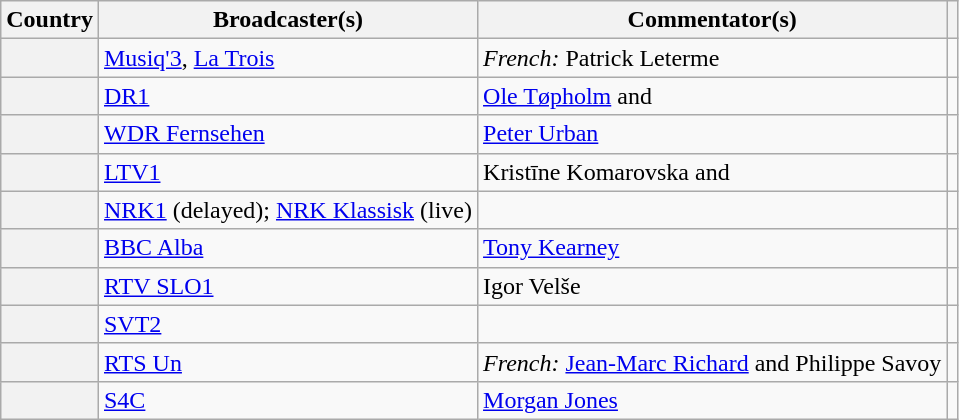<table class="wikitable plainrowheaders">
<tr>
<th scope="col">Country</th>
<th scope="col">Broadcaster(s)</th>
<th scope="col">Commentator(s)</th>
<th scope="col"></th>
</tr>
<tr>
<th scope="row"></th>
<td><a href='#'>Musiq'3</a>, <a href='#'>La Trois</a></td>
<td><em>French:</em> Patrick Leterme</td>
<td></td>
</tr>
<tr>
<th scope="row"></th>
<td><a href='#'>DR1</a></td>
<td><a href='#'>Ole Tøpholm</a> and </td>
<td></td>
</tr>
<tr>
<th scope="row"></th>
<td><a href='#'>WDR Fernsehen</a></td>
<td><a href='#'>Peter Urban</a></td>
<td></td>
</tr>
<tr>
<th scope="row"></th>
<td><a href='#'>LTV1</a></td>
<td>Kristīne Komarovska and </td>
<td></td>
</tr>
<tr>
<th scope="row"></th>
<td><a href='#'>NRK1</a> (delayed); <a href='#'>NRK Klassisk</a> (live)</td>
<td></td>
<td></td>
</tr>
<tr>
<th scope="row"></th>
<td><a href='#'>BBC Alba</a></td>
<td><a href='#'>Tony Kearney</a></td>
<td></td>
</tr>
<tr>
<th scope="row"></th>
<td><a href='#'>RTV SLO1</a></td>
<td>Igor Velše</td>
<td></td>
</tr>
<tr>
<th scope="row"></th>
<td><a href='#'>SVT2</a></td>
<td></td>
<td></td>
</tr>
<tr>
<th scope="row"></th>
<td><a href='#'>RTS Un</a></td>
<td><em>French:</em> <a href='#'>Jean-Marc Richard</a> and Philippe Savoy</td>
<td></td>
</tr>
<tr>
<th scope="row"></th>
<td><a href='#'>S4C</a></td>
<td><a href='#'>Morgan Jones</a></td>
<td></td>
</tr>
</table>
